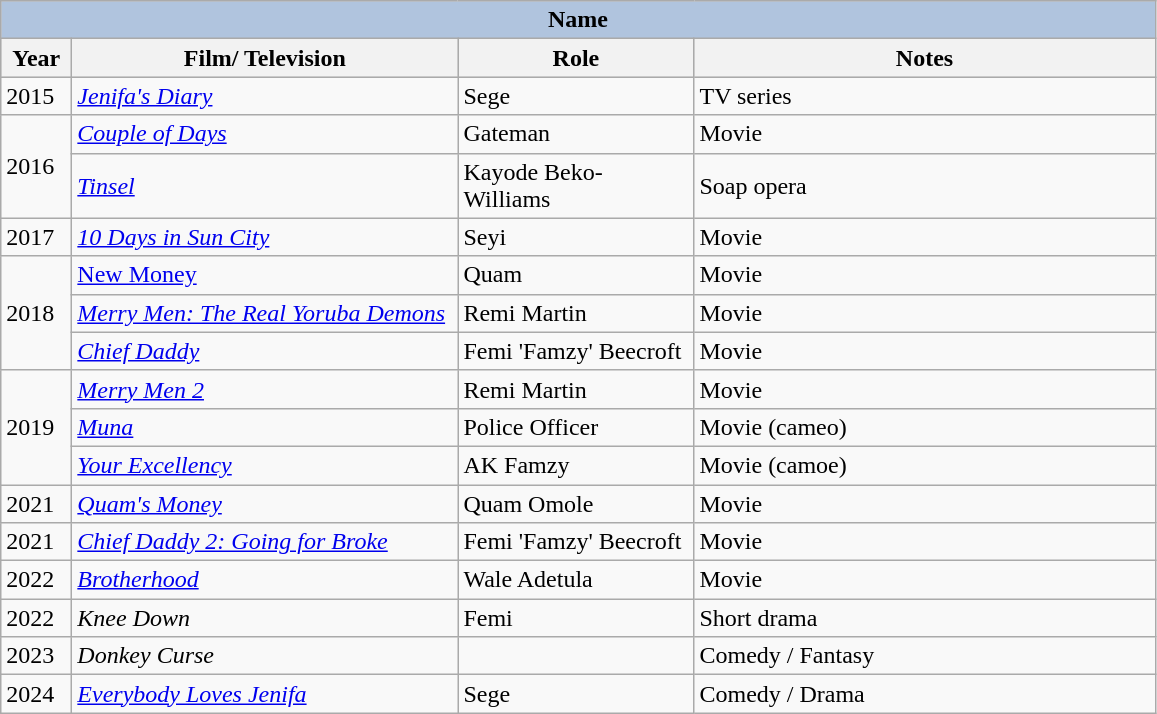<table class="wikitable">
<tr style="background:#ccc; text-align:center;">
<th colspan="4" style="background: LightSteelBlue;">Name</th>
</tr>
<tr style="background:#ccc; text-align:center;">
<th style="width:40px;">Year</th>
<th style="width:250px;">Film/ Television</th>
<th style="width:150px;">Role</th>
<th style="width:300px;">Notes</th>
</tr>
<tr>
<td>2015</td>
<td><em><a href='#'>Jenifa's Diary</a></em></td>
<td>Sege</td>
<td>TV series</td>
</tr>
<tr>
<td rowspan="2">2016</td>
<td><em><a href='#'>Couple of Days</a></em></td>
<td>Gateman</td>
<td>Movie</td>
</tr>
<tr>
<td><em><a href='#'>Tinsel</a></em></td>
<td>Kayode Beko-Williams</td>
<td>Soap opera</td>
</tr>
<tr>
<td>2017</td>
<td><em><a href='#'>10 Days in Sun City</a></em></td>
<td>Seyi</td>
<td>Movie</td>
</tr>
<tr>
<td rowspan="3">2018</td>
<td><a href='#'>New Money</a></td>
<td>Quam</td>
<td>Movie</td>
</tr>
<tr>
<td><em><a href='#'>Merry Men: The Real Yoruba Demons</a></em></td>
<td>Remi Martin</td>
<td>Movie</td>
</tr>
<tr>
<td><em><a href='#'>Chief Daddy</a></em></td>
<td>Femi 'Famzy' Beecroft</td>
<td>Movie</td>
</tr>
<tr>
<td rowspan="3">2019</td>
<td><em><a href='#'>Merry Men 2</a></em></td>
<td>Remi Martin</td>
<td>Movie</td>
</tr>
<tr>
<td><a href='#'><em>Muna</em></a></td>
<td>Police Officer</td>
<td>Movie (cameo)</td>
</tr>
<tr>
<td><a href='#'><em>Your Excellency</em></a></td>
<td>AK Famzy</td>
<td>Movie (camoe)</td>
</tr>
<tr>
<td>2021</td>
<td><em><a href='#'>Quam's Money</a></em></td>
<td>Quam Omole</td>
<td>Movie</td>
</tr>
<tr>
<td>2021</td>
<td><em><a href='#'>Chief Daddy 2: Going for Broke</a></em></td>
<td>Femi 'Famzy' Beecroft</td>
<td>Movie</td>
</tr>
<tr>
<td>2022</td>
<td><a href='#'><em>Brotherhood</em></a></td>
<td>Wale Adetula</td>
<td>Movie</td>
</tr>
<tr>
<td>2022</td>
<td><em>Knee Down</em></td>
<td>Femi</td>
<td>Short drama</td>
</tr>
<tr>
<td>2023</td>
<td><em>Donkey Curse</em></td>
<td></td>
<td>Comedy / Fantasy</td>
</tr>
<tr>
<td>2024</td>
<td><em><a href='#'>Everybody Loves Jenifa</a></em></td>
<td>Sege</td>
<td>Comedy / Drama</td>
</tr>
</table>
